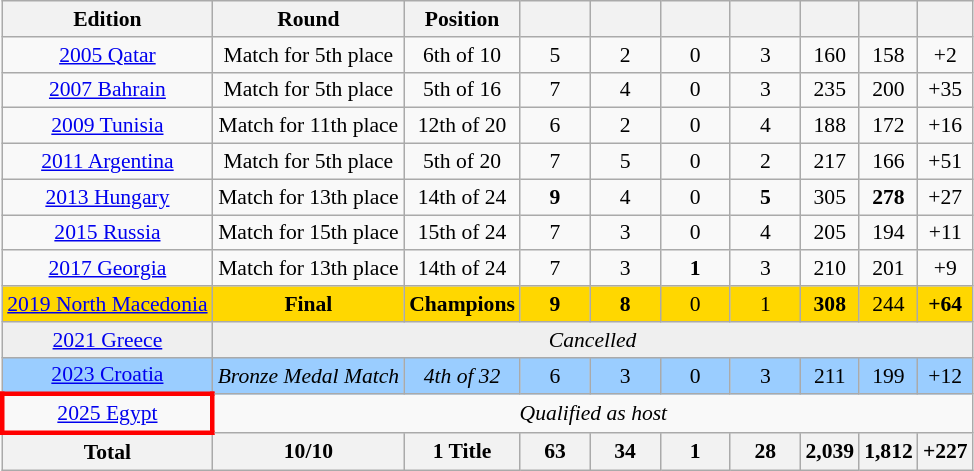<table class="wikitable sortable" style="text-align: center;font-size:90%;">
<tr>
<th scope="col">Edition</th>
<th scope="col">Round</th>
<th scope="col">Position</th>
<th scope="col" width="40"></th>
<th scope="col" width="40"></th>
<th scope="col" width="40"></th>
<th scope="col" width="40"></th>
<th></th>
<th></th>
<th></th>
</tr>
<tr>
<td> <a href='#'>2005 Qatar</a></td>
<td>Match for 5th place</td>
<td>6th of 10</td>
<td>5</td>
<td>2</td>
<td>0</td>
<td>3</td>
<td>160</td>
<td>158</td>
<td>+2</td>
</tr>
<tr>
<td> <a href='#'>2007 Bahrain</a></td>
<td>Match for 5th place</td>
<td>5th of 16</td>
<td>7</td>
<td>4</td>
<td>0</td>
<td>3</td>
<td>235</td>
<td>200</td>
<td>+35</td>
</tr>
<tr>
<td> <a href='#'>2009 Tunisia</a></td>
<td>Match for 11th place</td>
<td>12th of 20</td>
<td>6</td>
<td>2</td>
<td>0</td>
<td>4</td>
<td>188</td>
<td>172</td>
<td>+16</td>
</tr>
<tr>
<td> <a href='#'>2011 Argentina</a></td>
<td>Match for 5th place</td>
<td>5th of 20</td>
<td>7</td>
<td>5</td>
<td>0</td>
<td>2</td>
<td>217</td>
<td>166</td>
<td>+51</td>
</tr>
<tr>
<td> <a href='#'>2013 Hungary</a></td>
<td>Match for 13th place</td>
<td>14th of 24</td>
<td><strong>9</strong></td>
<td>4</td>
<td>0</td>
<td><strong>5</strong></td>
<td>305</td>
<td><strong>278</strong></td>
<td>+27</td>
</tr>
<tr>
<td> <a href='#'>2015 Russia</a></td>
<td>Match for 15th place</td>
<td>15th of 24</td>
<td>7</td>
<td>3</td>
<td>0</td>
<td>4</td>
<td>205</td>
<td>194</td>
<td>+11</td>
</tr>
<tr bgcolor=>
<td> <a href='#'>2017 Georgia</a></td>
<td>Match for 13th place</td>
<td>14th of 24</td>
<td>7</td>
<td>3</td>
<td><strong>1</strong></td>
<td>3</td>
<td>210</td>
<td>201</td>
<td>+9</td>
</tr>
<tr bgcolor=gold>
<td> <a href='#'>2019 North Macedonia</a></td>
<td><strong>Final</strong></td>
<td><strong>Champions</strong></td>
<td><strong>9</strong></td>
<td><strong>8</strong></td>
<td>0</td>
<td>1</td>
<td><strong>308</strong></td>
<td>244</td>
<td><strong>+64</strong></td>
</tr>
<tr bgcolor="efefef">
<td> <a href='#'>2021 Greece</a></td>
<td colspan=9 rowspan=1 align=center><em>Cancelled</em></td>
</tr>
<tr bgcolor=9acdff>
<td> <a href='#'>2023 Croatia</a></td>
<td><em>Bronze Medal Match</em></td>
<td><em>4th of 32</em></td>
<td>6</td>
<td>3</td>
<td>0</td>
<td>3</td>
<td>211</td>
<td>199</td>
<td>+12</td>
</tr>
<tr>
<td style="border: 3px solid red"> <a href='#'>2025 Egypt</a></td>
<td colspan=9><em>Qualified as host</em></td>
</tr>
<tr>
<th>Total</th>
<th>10/10</th>
<th><strong>1 Title</strong></th>
<th>63</th>
<th>34</th>
<th>1</th>
<th>28</th>
<th>2,039</th>
<th>1,812</th>
<th>+227</th>
</tr>
</table>
